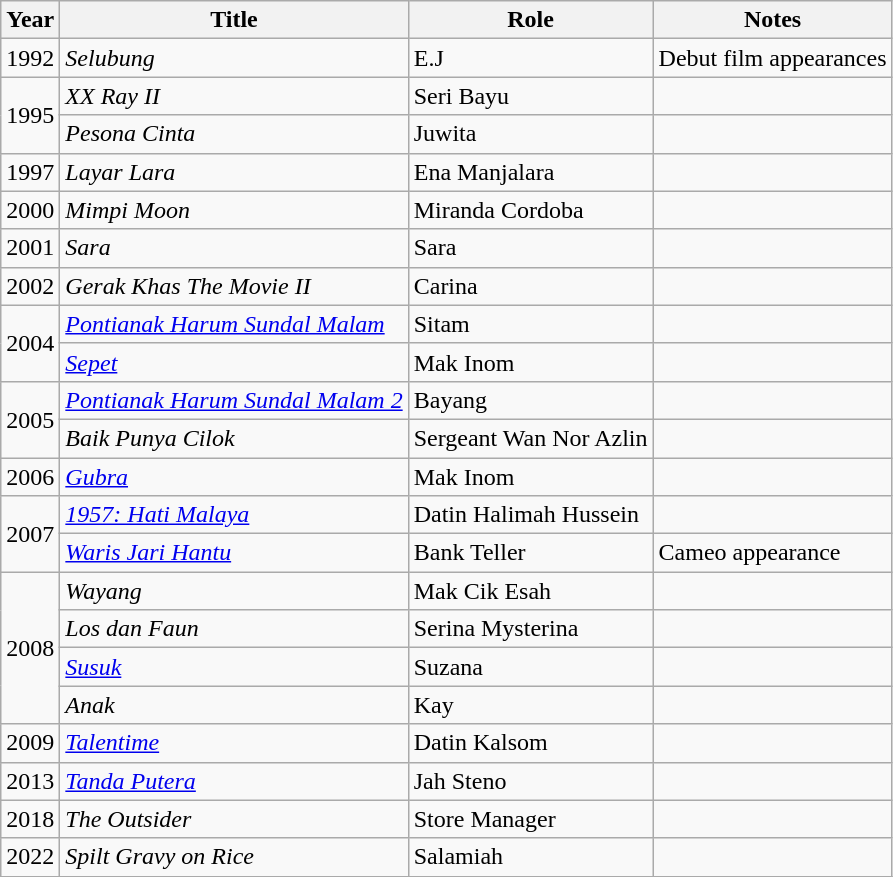<table class="wikitable">
<tr>
<th>Year</th>
<th>Title</th>
<th>Role</th>
<th>Notes</th>
</tr>
<tr>
<td>1992</td>
<td><em>Selubung</em></td>
<td>E.J</td>
<td>Debut film appearances</td>
</tr>
<tr>
<td rowspan="2">1995</td>
<td><em>XX Ray II</em></td>
<td>Seri Bayu</td>
<td></td>
</tr>
<tr>
<td><em>Pesona Cinta</em></td>
<td>Juwita</td>
<td></td>
</tr>
<tr>
<td>1997</td>
<td><em>Layar Lara</em></td>
<td>Ena Manjalara</td>
<td></td>
</tr>
<tr>
<td>2000</td>
<td><em>Mimpi Moon</em></td>
<td>Miranda Cordoba</td>
<td></td>
</tr>
<tr>
<td>2001</td>
<td><em>Sara</em></td>
<td>Sara</td>
<td></td>
</tr>
<tr>
<td>2002</td>
<td><em>Gerak Khas The Movie II</em></td>
<td>Carina</td>
<td></td>
</tr>
<tr>
<td rowspan="2">2004</td>
<td><em><a href='#'>Pontianak Harum Sundal Malam</a></em></td>
<td>Sitam</td>
<td></td>
</tr>
<tr>
<td><em><a href='#'>Sepet</a></em></td>
<td>Mak Inom</td>
<td></td>
</tr>
<tr>
<td rowspan="2">2005</td>
<td><em><a href='#'>Pontianak Harum Sundal Malam 2</a></em></td>
<td>Bayang</td>
<td></td>
</tr>
<tr>
<td><em>Baik Punya Cilok</em></td>
<td>Sergeant Wan Nor Azlin</td>
<td></td>
</tr>
<tr>
<td>2006</td>
<td><em><a href='#'>Gubra</a></em></td>
<td>Mak Inom</td>
<td></td>
</tr>
<tr>
<td rowspan="2">2007</td>
<td><em><a href='#'>1957: Hati Malaya</a></em></td>
<td>Datin Halimah Hussein</td>
<td></td>
</tr>
<tr>
<td><em><a href='#'>Waris Jari Hantu</a></em></td>
<td>Bank Teller</td>
<td>Cameo appearance</td>
</tr>
<tr>
<td rowspan="4">2008</td>
<td><em>Wayang</em></td>
<td>Mak Cik Esah</td>
<td></td>
</tr>
<tr>
<td><em>Los dan Faun</em></td>
<td>Serina Mysterina</td>
<td></td>
</tr>
<tr>
<td><em><a href='#'>Susuk</a></em></td>
<td>Suzana</td>
<td></td>
</tr>
<tr>
<td><em>Anak</em></td>
<td>Kay</td>
<td></td>
</tr>
<tr>
<td>2009</td>
<td><em><a href='#'>Talentime</a></em></td>
<td>Datin Kalsom</td>
<td></td>
</tr>
<tr>
<td>2013</td>
<td><em><a href='#'>Tanda Putera</a></em></td>
<td>Jah Steno</td>
<td></td>
</tr>
<tr>
<td>2018</td>
<td><em>The Outsider</em></td>
<td>Store Manager</td>
<td></td>
</tr>
<tr>
<td>2022</td>
<td><em>Spilt Gravy on Rice</em></td>
<td>Salamiah</td>
<td></td>
</tr>
<tr>
</tr>
</table>
